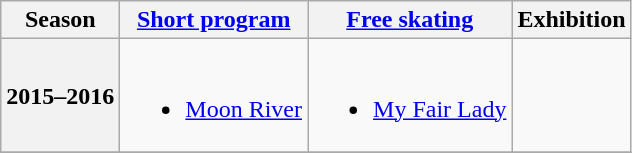<table class="wikitable" style="text-align:center">
<tr>
<th>Season</th>
<th><a href='#'>Short program</a></th>
<th><a href='#'>Free skating</a></th>
<th>Exhibition</th>
</tr>
<tr>
<th>2015–2016 <br></th>
<td><br><ul><li><a href='#'>Moon River</a> <br> </li></ul></td>
<td><br><ul><li><a href='#'>My Fair Lady</a> <br> </li></ul></td>
<td></td>
</tr>
<tr>
</tr>
</table>
